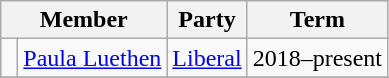<table class="wikitable">
<tr>
<th colspan="2">Member</th>
<th>Party</th>
<th>Term</th>
</tr>
<tr>
<td> </td>
<td><a href='#'>Paula Luethen</a></td>
<td><a href='#'>Liberal</a></td>
<td>2018–present</td>
</tr>
<tr>
</tr>
</table>
